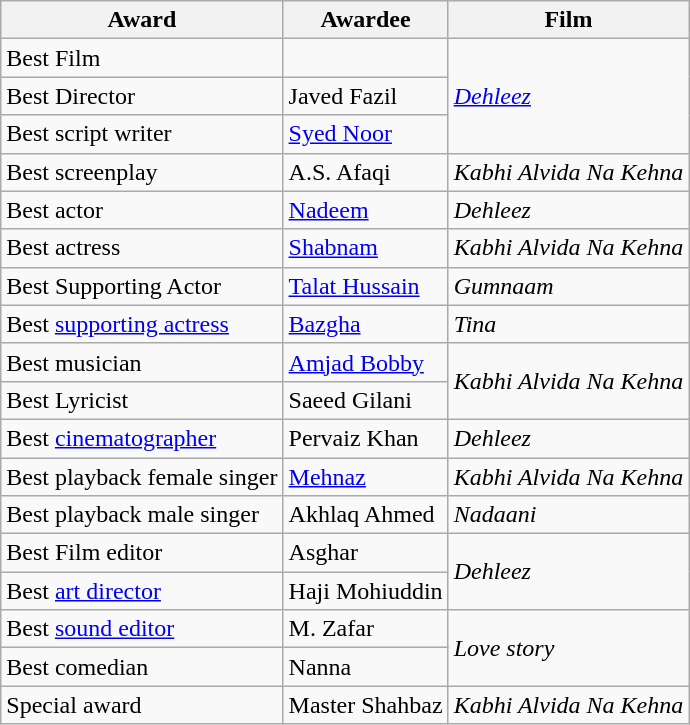<table class="wikitable">
<tr>
<th>Award</th>
<th>Awardee</th>
<th>Film</th>
</tr>
<tr>
<td>Best Film</td>
<td></td>
<td rowspan=3><em><a href='#'>Dehleez</a></em></td>
</tr>
<tr>
<td>Best Director</td>
<td>Javed Fazil</td>
</tr>
<tr>
<td>Best script writer</td>
<td><a href='#'>Syed Noor</a></td>
</tr>
<tr>
<td>Best screenplay</td>
<td>A.S. Afaqi</td>
<td><em>Kabhi Alvida Na Kehna</em></td>
</tr>
<tr>
<td>Best actor</td>
<td><a href='#'>Nadeem</a></td>
<td><em>Dehleez</em></td>
</tr>
<tr>
<td>Best actress</td>
<td><a href='#'>Shabnam</a></td>
<td><em>Kabhi Alvida Na Kehna</em></td>
</tr>
<tr>
<td>Best Supporting Actor</td>
<td><a href='#'>Talat Hussain</a></td>
<td><em>Gumnaam</em></td>
</tr>
<tr>
<td>Best <a href='#'>supporting actress</a></td>
<td><a href='#'>Bazgha</a></td>
<td><em>Tina</em></td>
</tr>
<tr>
<td>Best musician</td>
<td><a href='#'>Amjad Bobby</a></td>
<td rowspan=2><em>Kabhi Alvida Na Kehna</em></td>
</tr>
<tr>
<td>Best Lyricist</td>
<td>Saeed Gilani</td>
</tr>
<tr>
<td>Best <a href='#'>cinematographer</a></td>
<td>Pervaiz Khan</td>
<td><em>Dehleez</em></td>
</tr>
<tr>
<td>Best playback female singer</td>
<td><a href='#'>Mehnaz</a></td>
<td><em>Kabhi Alvida Na Kehna</em></td>
</tr>
<tr>
<td>Best playback male singer</td>
<td>Akhlaq Ahmed</td>
<td><em>Nadaani</em></td>
</tr>
<tr>
<td>Best Film editor</td>
<td>Asghar</td>
<td rowspan=2><em>Dehleez</em></td>
</tr>
<tr>
<td>Best <a href='#'>art director</a></td>
<td>Haji Mohiuddin</td>
</tr>
<tr>
<td>Best <a href='#'>sound editor</a></td>
<td>M. Zafar</td>
<td rowspan=2><em>Love story</em></td>
</tr>
<tr>
<td>Best comedian</td>
<td>Nanna</td>
</tr>
<tr>
<td>Special award</td>
<td>Master Shahbaz</td>
<td><em>Kabhi Alvida Na Kehna</em></td>
</tr>
</table>
